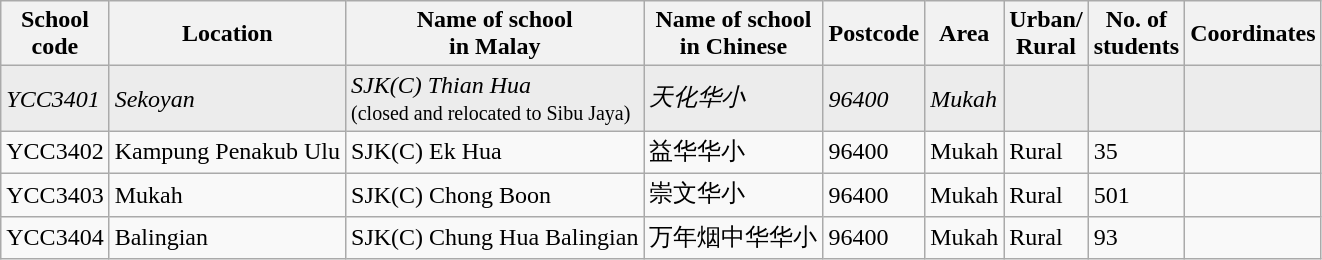<table class="wikitable sortable">
<tr>
<th>School<br>code</th>
<th>Location</th>
<th>Name of school<br>in Malay</th>
<th>Name of school<br>in Chinese</th>
<th>Postcode</th>
<th>Area</th>
<th>Urban/<br>Rural</th>
<th>No. of<br>students</th>
<th>Coordinates</th>
</tr>
<tr bgcolor=#ECECEC>
<td><em>YCC3401</em></td>
<td><em>Sekoyan</em></td>
<td><em>SJK(C) Thian Hua</em><br><small>(closed and relocated to Sibu Jaya)</small></td>
<td><em>天化华小</em></td>
<td><em>96400</em></td>
<td><em>Mukah</em></td>
<td></td>
<td></td>
<td></td>
</tr>
<tr>
<td>YCC3402</td>
<td>Kampung Penakub Ulu</td>
<td>SJK(C) Ek Hua</td>
<td>益华华小</td>
<td>96400</td>
<td>Mukah</td>
<td>Rural</td>
<td>35</td>
<td></td>
</tr>
<tr>
<td>YCC3403</td>
<td>Mukah</td>
<td>SJK(C) Chong Boon</td>
<td>崇文华小</td>
<td>96400</td>
<td>Mukah</td>
<td>Rural</td>
<td>501</td>
<td></td>
</tr>
<tr>
<td>YCC3404</td>
<td>Balingian</td>
<td>SJK(C) Chung Hua Balingian</td>
<td>万年烟中华华小</td>
<td>96400</td>
<td>Mukah</td>
<td>Rural</td>
<td>93</td>
<td></td>
</tr>
</table>
